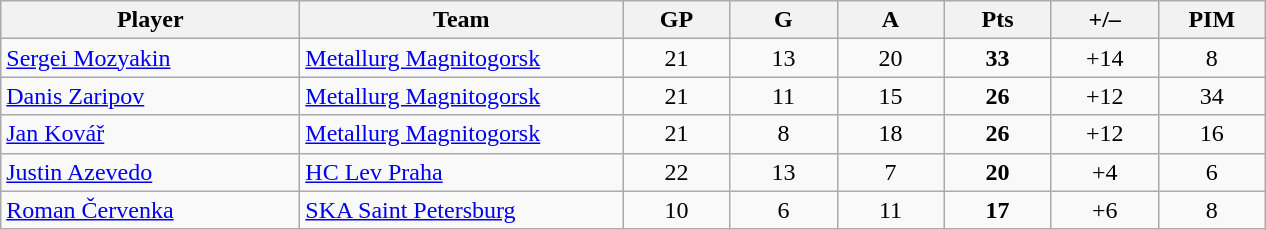<table class="wikitable sortable">
<tr>
<th style="width: 12em;">Player</th>
<th style="width: 13em;">Team</th>
<th style="width: 4em;">GP</th>
<th style="width: 4em;">G</th>
<th style="width: 4em;">A</th>
<th style="width: 4em;">Pts</th>
<th style="width: 4em;">+/–</th>
<th style="width: 4em;">PIM</th>
</tr>
<tr align="center">
<td align=left><a href='#'>Sergei Mozyakin</a></td>
<td align=left><a href='#'>Metallurg Magnitogorsk</a></td>
<td>21</td>
<td>13</td>
<td>20</td>
<td><strong>33</strong></td>
<td>+14</td>
<td>8</td>
</tr>
<tr align="center">
<td align=left><a href='#'>Danis Zaripov</a></td>
<td align=left><a href='#'>Metallurg Magnitogorsk</a></td>
<td>21</td>
<td>11</td>
<td>15</td>
<td><strong>26</strong></td>
<td>+12</td>
<td>34</td>
</tr>
<tr align="center">
<td align=left><a href='#'>Jan Kovář</a></td>
<td align=left><a href='#'>Metallurg Magnitogorsk</a></td>
<td>21</td>
<td>8</td>
<td>18</td>
<td><strong>26</strong></td>
<td>+12</td>
<td>16</td>
</tr>
<tr align="center">
<td align=left><a href='#'>Justin Azevedo</a></td>
<td align=left><a href='#'>HC Lev Praha</a></td>
<td>22</td>
<td>13</td>
<td>7</td>
<td><strong>20</strong></td>
<td>+4</td>
<td>6</td>
</tr>
<tr align="center">
<td align=left><a href='#'>Roman Červenka</a></td>
<td align=left><a href='#'>SKA Saint Petersburg</a></td>
<td>10</td>
<td>6</td>
<td>11</td>
<td><strong>17</strong></td>
<td>+6</td>
<td>8</td>
</tr>
</table>
